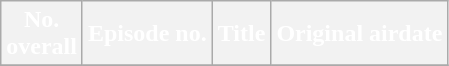<table class="wikitable">
<tr>
<th style="background-color: #0011FT; color: #ffffff;">No. <br> overall</th>
<th style="background-color: #0011FT; color: #ffffff;">Episode no.</th>
<th style="background-color: #0011FT; color: #ffffff;">Title</th>
<th style="background-color: #0011FT; color: #ffffff;">Original airdate</th>
</tr>
<tr>
</tr>
</table>
